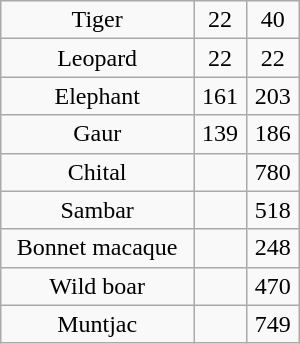<table class="wikitable" style="text-align: center; width:200px;">
<tr>
<td>Tiger</td>
<td>22</td>
<td>40</td>
</tr>
<tr>
<td>Leopard</td>
<td>22</td>
<td>22</td>
</tr>
<tr>
<td>Elephant</td>
<td>161</td>
<td>203</td>
</tr>
<tr>
<td>Gaur</td>
<td>139</td>
<td>186</td>
</tr>
<tr>
<td>Chital</td>
<td></td>
<td>780</td>
</tr>
<tr>
<td>Sambar</td>
<td></td>
<td>518</td>
</tr>
<tr>
<td>Bonnet macaque</td>
<td></td>
<td>248</td>
</tr>
<tr>
<td>Wild boar</td>
<td></td>
<td>470</td>
</tr>
<tr>
<td>Muntjac</td>
<td></td>
<td>749</td>
</tr>
</table>
